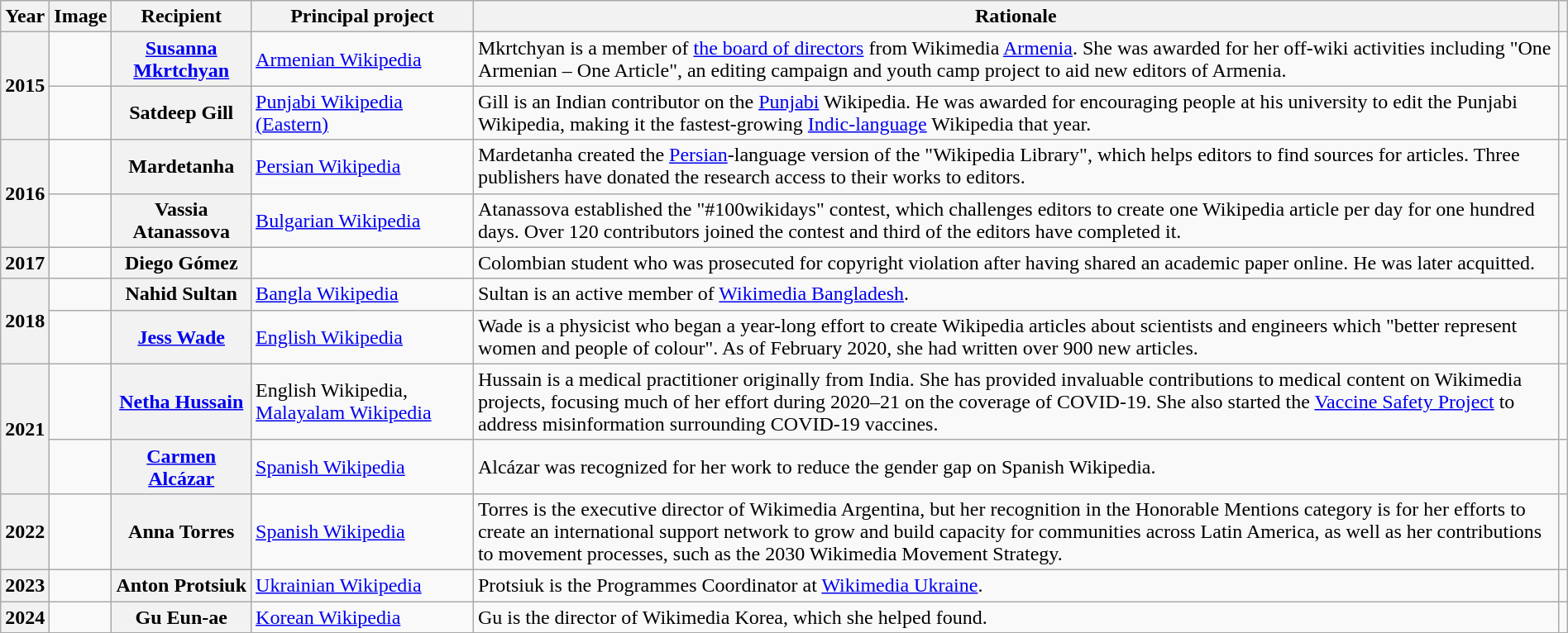<table class="wikitable sortable plainrowheaders" style="width: 100%;">
<tr>
<th scope=col>Year</th>
<th scope=col class=unsortable>Image</th>
<th scope=col>Recipient</th>
<th scope=col>Principal project</th>
<th scope=col class=unsortable>Rationale</th>
<th scope=col class=unsortable></th>
</tr>
<tr>
<th rowspan="2">2015</th>
<td></td>
<th scope=row><a href='#'>Susanna Mkrtchyan</a></th>
<td><a href='#'>Armenian Wikipedia</a></td>
<td>Mkrtchyan is a member of <a href='#'>the board of directors</a> from Wikimedia <a href='#'>Armenia</a>. She was awarded for her off-wiki activities including "One Armenian – One Article", an editing campaign and youth camp project to aid new editors of Armenia.</td>
<td style="text-align:center;"></td>
</tr>
<tr>
<td></td>
<th scope=row>Satdeep Gill</th>
<td><a href='#'>Punjabi Wikipedia (Eastern)</a></td>
<td>Gill is an Indian contributor on the <a href='#'>Punjabi</a> Wikipedia. He was awarded for encouraging people at his university to edit the Punjabi Wikipedia, making it the fastest-growing <a href='#'>Indic-language</a> Wikipedia that year.</td>
<td style="text-align:center;"></td>
</tr>
<tr>
<th rowspan="2">2016</th>
<td></td>
<th scope=row>Mardetanha</th>
<td><a href='#'>Persian Wikipedia</a></td>
<td>Mardetanha created the <a href='#'>Persian</a>-language version of the "Wikipedia Library", which helps editors to find sources for articles. Three publishers have donated the research access to their works to editors.</td>
<td rowspan="2" style="text-align:center;"></td>
</tr>
<tr>
<td></td>
<th scope=row>Vassia Atanassova</th>
<td><a href='#'>Bulgarian Wikipedia</a></td>
<td>Atanassova established the "#100wikidays" contest, which challenges editors to create one Wikipedia article per day for one hundred days. Over 120 contributors joined the contest and third of the editors have completed it.</td>
</tr>
<tr>
<th>2017</th>
<td></td>
<th scope=row>Diego Gómez</th>
<td></td>
<td>Colombian student who was prosecuted for copyright violation after having shared an academic paper online. He was later acquitted.</td>
<td style="text-align:center;"><br></td>
</tr>
<tr>
<th rowspan="2">2018</th>
<td></td>
<th scope=row>Nahid Sultan</th>
<td><a href='#'>Bangla Wikipedia</a></td>
<td>Sultan is an active member of <a href='#'>Wikimedia Bangladesh</a>.</td>
<td style="text-align:center;"><br></td>
</tr>
<tr>
<td></td>
<th scope=row><a href='#'>Jess Wade</a></th>
<td><a href='#'>English Wikipedia</a></td>
<td>Wade is a physicist who began a year-long effort to create Wikipedia articles about scientists and engineers which "better represent women and people of colour". As of February 2020, she had written over 900 new articles.</td>
<td style="text-align:center;"><br><br></td>
</tr>
<tr>
<th rowspan="2">2021</th>
<td></td>
<th scope=row><a href='#'>Netha Hussain</a></th>
<td>English Wikipedia, <a href='#'>Malayalam Wikipedia</a></td>
<td>Hussain is a medical practitioner originally from India. She has provided invaluable contributions to medical content on Wikimedia projects, focusing much of her effort during 2020–21 on the coverage of COVID-19. She also started the <a href='#'>Vaccine Safety Project</a> to address misinformation surrounding COVID-19 vaccines.</td>
<td style="text-align:center;"></td>
</tr>
<tr>
<td></td>
<th scope=row><a href='#'>Carmen Alcázar</a></th>
<td><a href='#'>Spanish Wikipedia</a></td>
<td>Alcázar was recognized for her work to reduce the gender gap on Spanish Wikipedia.</td>
<td style="text-align:center;"></td>
</tr>
<tr>
<th>2022</th>
<td></td>
<th scope=row>Anna Torres</th>
<td><a href='#'>Spanish Wikipedia</a></td>
<td>Torres is the executive director of Wikimedia Argentina, but her recognition in the Honorable Mentions category is for her efforts to create an international support network to grow and build capacity for communities across Latin America, as well as her contributions to movement processes, such as the 2030 Wikimedia Movement Strategy.</td>
<td style="text-align:center;"></td>
</tr>
<tr>
<th>2023</th>
<td></td>
<th scope=row>Anton Protsiuk</th>
<td><a href='#'>Ukrainian Wikipedia</a></td>
<td>Protsiuk is the Programmes Coordinator at <a href='#'>Wikimedia Ukraine</a>.</td>
<td style="text-align:center;"></td>
</tr>
<tr>
<th>2024</th>
<td></td>
<th scope=row>Gu Eun-ae</th>
<td><a href='#'>Korean Wikipedia</a></td>
<td>Gu is the director of Wikimedia Korea, which she helped found.</td>
<td style="text-align:center;"></td>
</tr>
</table>
